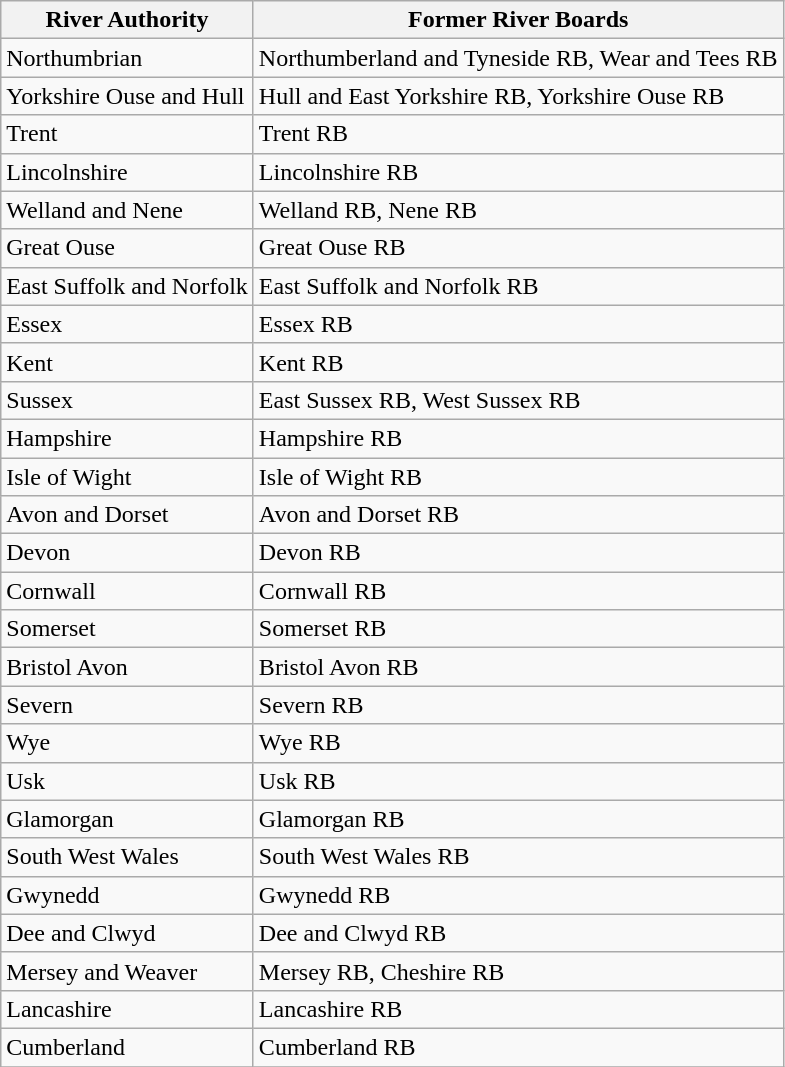<table class="wikitable">
<tr>
<th>River Authority</th>
<th>Former River Boards</th>
</tr>
<tr>
<td>Northumbrian</td>
<td>Northumberland and Tyneside RB, Wear and Tees RB</td>
</tr>
<tr>
<td>Yorkshire Ouse and Hull</td>
<td>Hull and East Yorkshire RB, Yorkshire Ouse RB</td>
</tr>
<tr>
<td>Trent</td>
<td>Trent RB</td>
</tr>
<tr>
<td>Lincolnshire</td>
<td>Lincolnshire RB</td>
</tr>
<tr>
<td>Welland and Nene</td>
<td>Welland RB, Nene RB</td>
</tr>
<tr>
<td>Great Ouse</td>
<td>Great Ouse RB</td>
</tr>
<tr>
<td>East Suffolk and Norfolk</td>
<td>East Suffolk and Norfolk RB</td>
</tr>
<tr>
<td>Essex</td>
<td>Essex RB</td>
</tr>
<tr>
<td>Kent</td>
<td>Kent RB</td>
</tr>
<tr>
<td>Sussex</td>
<td>East Sussex RB, West Sussex RB</td>
</tr>
<tr>
<td>Hampshire</td>
<td>Hampshire RB</td>
</tr>
<tr>
<td>Isle of Wight</td>
<td>Isle of Wight RB</td>
</tr>
<tr>
<td>Avon and Dorset</td>
<td>Avon and Dorset RB</td>
</tr>
<tr>
<td>Devon</td>
<td>Devon RB</td>
</tr>
<tr>
<td>Cornwall</td>
<td>Cornwall RB</td>
</tr>
<tr>
<td>Somerset</td>
<td>Somerset RB</td>
</tr>
<tr>
<td>Bristol Avon</td>
<td>Bristol Avon RB</td>
</tr>
<tr>
<td>Severn</td>
<td>Severn RB</td>
</tr>
<tr>
<td>Wye</td>
<td>Wye RB</td>
</tr>
<tr>
<td>Usk</td>
<td>Usk RB</td>
</tr>
<tr>
<td>Glamorgan</td>
<td>Glamorgan RB</td>
</tr>
<tr>
<td>South West Wales</td>
<td>South West Wales RB</td>
</tr>
<tr>
<td>Gwynedd</td>
<td>Gwynedd RB</td>
</tr>
<tr>
<td>Dee and Clwyd</td>
<td>Dee and Clwyd RB</td>
</tr>
<tr>
<td>Mersey and Weaver</td>
<td>Mersey RB, Cheshire RB</td>
</tr>
<tr>
<td>Lancashire</td>
<td>Lancashire RB</td>
</tr>
<tr>
<td>Cumberland</td>
<td>Cumberland RB</td>
</tr>
<tr>
</tr>
</table>
